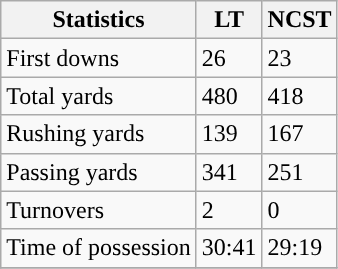<table class="wikitable" style="float: left;">
<tr>
<th>Statistics</th>
<th>LT</th>
<th>NCST</th>
</tr>
<tr>
<td>First downs</td>
<td>26</td>
<td>23</td>
</tr>
<tr>
<td>Total yards</td>
<td>480</td>
<td>418</td>
</tr>
<tr>
<td>Rushing yards</td>
<td>139</td>
<td>167</td>
</tr>
<tr>
<td>Passing yards</td>
<td>341</td>
<td>251</td>
</tr>
<tr>
<td>Turnovers</td>
<td>2</td>
<td>0</td>
</tr>
<tr>
<td>Time of possession</td>
<td>30:41</td>
<td>29:19</td>
</tr>
<tr>
</tr>
</table>
